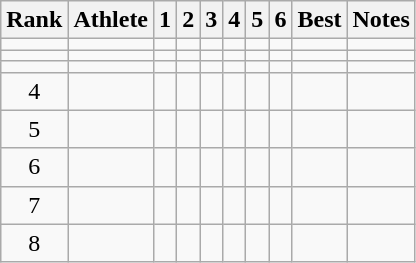<table class="wikitable sortable" style="text-align:center">
<tr>
<th>Rank</th>
<th>Athlete</th>
<th>1</th>
<th>2</th>
<th>3</th>
<th>4</th>
<th>5</th>
<th>6</th>
<th>Best</th>
<th>Notes</th>
</tr>
<tr>
<td></td>
<td></td>
<td></td>
<td></td>
<td></td>
<td></td>
<td></td>
<td></td>
<td></td>
<td></td>
</tr>
<tr>
<td></td>
<td></td>
<td></td>
<td></td>
<td></td>
<td></td>
<td></td>
<td></td>
<td></td>
<td></td>
</tr>
<tr>
<td></td>
<td></td>
<td></td>
<td></td>
<td></td>
<td></td>
<td></td>
<td></td>
<td></td>
<td></td>
</tr>
<tr>
<td>4</td>
<td></td>
<td></td>
<td></td>
<td></td>
<td></td>
<td></td>
<td></td>
<td></td>
<td></td>
</tr>
<tr>
<td>5</td>
<td></td>
<td></td>
<td></td>
<td></td>
<td></td>
<td></td>
<td></td>
<td></td>
<td></td>
</tr>
<tr>
<td>6</td>
<td></td>
<td></td>
<td></td>
<td></td>
<td></td>
<td></td>
<td></td>
<td></td>
<td></td>
</tr>
<tr>
<td>7</td>
<td></td>
<td></td>
<td></td>
<td></td>
<td></td>
<td></td>
<td></td>
<td></td>
<td></td>
</tr>
<tr>
<td>8</td>
<td></td>
<td></td>
<td></td>
<td></td>
<td></td>
<td></td>
<td></td>
<td></td>
<td></td>
</tr>
</table>
